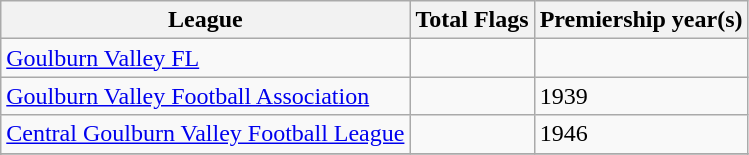<table class="wikitable">
<tr>
<th>League</th>
<th>Total Flags</th>
<th>Premiership year(s)</th>
</tr>
<tr>
<td><a href='#'>Goulburn Valley FL</a></td>
<td></td>
<td></td>
</tr>
<tr>
<td><a href='#'>Goulburn Valley Football Association</a></td>
<td></td>
<td><div>1939 </div></td>
</tr>
<tr>
<td><a href='#'>Central Goulburn Valley Football League</a></td>
<td></td>
<td><div>1946 </div></td>
</tr>
<tr>
</tr>
<tr>
</tr>
</table>
